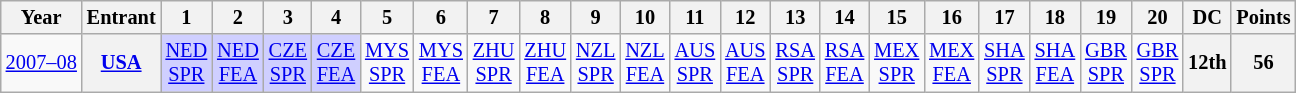<table class="wikitable" style="text-align:center; font-size:85%">
<tr>
<th>Year</th>
<th>Entrant</th>
<th>1</th>
<th>2</th>
<th>3</th>
<th>4</th>
<th>5</th>
<th>6</th>
<th>7</th>
<th>8</th>
<th>9</th>
<th>10</th>
<th>11</th>
<th>12</th>
<th>13</th>
<th>14</th>
<th>15</th>
<th>16</th>
<th>17</th>
<th>18</th>
<th>19</th>
<th>20</th>
<th>DC</th>
<th>Points</th>
</tr>
<tr>
<td nowrap><a href='#'>2007–08</a></td>
<th nowrap><a href='#'>USA</a></th>
<td style="background:#cfcfff;"><a href='#'>NED<br>SPR</a><br></td>
<td style="background:#cfcfff;"><a href='#'>NED<br>FEA</a><br></td>
<td style="background:#cfcfff;"><a href='#'>CZE<br>SPR</a><br></td>
<td style="background:#cfcfff;"><a href='#'>CZE<br>FEA</a><br></td>
<td><a href='#'>MYS<br>SPR</a></td>
<td><a href='#'>MYS<br>FEA</a></td>
<td><a href='#'>ZHU<br>SPR</a></td>
<td><a href='#'>ZHU<br>FEA</a></td>
<td><a href='#'>NZL<br>SPR</a></td>
<td><a href='#'>NZL<br>FEA</a></td>
<td><a href='#'>AUS<br>SPR</a></td>
<td><a href='#'>AUS<br>FEA</a></td>
<td><a href='#'>RSA<br>SPR</a></td>
<td><a href='#'>RSA<br>FEA</a></td>
<td><a href='#'>MEX<br>SPR</a></td>
<td><a href='#'>MEX<br>FEA</a></td>
<td><a href='#'>SHA<br>SPR</a></td>
<td><a href='#'>SHA<br>FEA</a></td>
<td><a href='#'>GBR<br>SPR</a></td>
<td><a href='#'>GBR<br>SPR</a></td>
<th>12th</th>
<th>56</th>
</tr>
</table>
